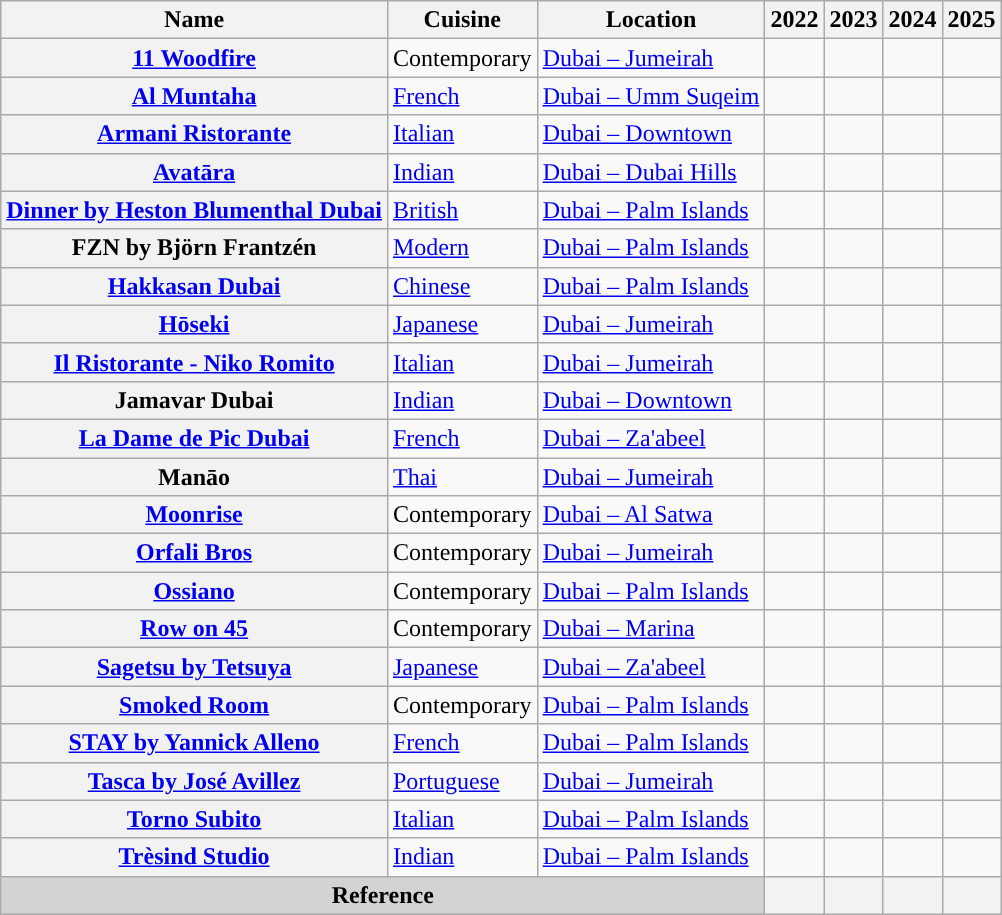<table class="wikitable sortable plainrowheaders" style="text-align:left;"">
<tr>
<th scope="col">Name</th>
<th scope="col">Cuisine</th>
<th scope="col">Location</th>
<th scope="col">2022</th>
<th scope="col">2023</th>
<th scope="col">2024</th>
<th scope="col">2025</th>
</tr>
<tr>
<th scope="row"><a href='#'>11 Woodfire</a></th>
<td>Contemporary</td>
<td><a href='#'>Dubai – Jumeirah</a></td>
<td></td>
<td></td>
<td></td>
<td></td>
</tr>
<tr>
<th scope="row"><a href='#'>Al Muntaha</a></th>
<td><a href='#'>French</a></td>
<td><a href='#'>Dubai – Umm Suqeim</a></td>
<td></td>
<td></td>
<td></td>
<td></td>
</tr>
<tr>
<th scope="row"><a href='#'>Armani Ristorante</a></th>
<td><a href='#'>Italian</a></td>
<td><a href='#'>Dubai – Downtown</a></td>
<td></td>
<td></td>
<td></td>
<td></td>
</tr>
<tr>
<th scope="row"><a href='#'>Avatāra</a></th>
<td><a href='#'>Indian</a></td>
<td><a href='#'>Dubai – Dubai Hills</a></td>
<td></td>
<td></td>
<td></td>
<td></td>
</tr>
<tr>
<th scope="row"><a href='#'>Dinner by Heston Blumenthal Dubai</a></th>
<td><a href='#'>British</a></td>
<td><a href='#'>Dubai – Palm Islands</a></td>
<td></td>
<td></td>
<td></td>
<td></td>
</tr>
<tr>
<th scope="row">FZN by Björn Frantzén</th>
<td><a href='#'>Modern</a></td>
<td><a href='#'>Dubai – Palm Islands</a></td>
<td></td>
<td></td>
<td></td>
<td></td>
</tr>
<tr>
<th scope="row"><a href='#'>Hakkasan Dubai</a></th>
<td><a href='#'>Chinese</a></td>
<td><a href='#'>Dubai – Palm Islands</a></td>
<td></td>
<td></td>
<td></td>
<td></td>
</tr>
<tr>
<th scope="row"><a href='#'>Hōseki</a></th>
<td><a href='#'>Japanese</a></td>
<td><a href='#'>Dubai – Jumeirah</a></td>
<td></td>
<td></td>
<td></td>
<td></td>
</tr>
<tr>
<th scope="row"><a href='#'>Il Ristorante - Niko Romito</a></th>
<td><a href='#'>Italian</a></td>
<td><a href='#'>Dubai – Jumeirah</a></td>
<td></td>
<td></td>
<td></td>
<td></td>
</tr>
<tr>
<th scope="row">Jamavar Dubai</th>
<td><a href='#'>Indian</a></td>
<td><a href='#'>Dubai – Downtown</a></td>
<td></td>
<td></td>
<td></td>
<td></td>
</tr>
<tr>
<th scope="row"><a href='#'>La Dame de Pic Dubai</a></th>
<td><a href='#'>French</a></td>
<td><a href='#'>Dubai – Za'abeel</a></td>
<td></td>
<td></td>
<td></td>
<td></td>
</tr>
<tr>
<th scope="row">Manāo</th>
<td><a href='#'>Thai</a></td>
<td><a href='#'>Dubai – Jumeirah</a></td>
<td></td>
<td></td>
<td></td>
<td></td>
</tr>
<tr>
<th scope="row"><a href='#'>Moonrise</a></th>
<td>Contemporary</td>
<td><a href='#'>Dubai – Al Satwa</a></td>
<td></td>
<td></td>
<td></td>
<td></td>
</tr>
<tr>
<th scope="row"><a href='#'>Orfali Bros</a></th>
<td>Contemporary</td>
<td><a href='#'>Dubai – Jumeirah</a></td>
<td></td>
<td></td>
<td></td>
<td></td>
</tr>
<tr>
<th scope="row"><a href='#'>Ossiano</a></th>
<td>Contemporary</td>
<td><a href='#'>Dubai – Palm Islands</a></td>
<td></td>
<td></td>
<td></td>
<td></td>
</tr>
<tr>
<th scope="row"><a href='#'>Row on 45</a></th>
<td>Contemporary</td>
<td><a href='#'>Dubai – Marina</a></td>
<td></td>
<td></td>
<td></td>
<td></td>
</tr>
<tr>
<th scope="row"><a href='#'>Sagetsu by Tetsuya</a></th>
<td><a href='#'>Japanese</a></td>
<td><a href='#'>Dubai – Za'abeel</a></td>
<td></td>
<td></td>
<td></td>
<td></td>
</tr>
<tr>
<th scope="row"><a href='#'>Smoked Room</a></th>
<td>Contemporary</td>
<td><a href='#'>Dubai – Palm Islands</a></td>
<td></td>
<td></td>
<td></td>
<td></td>
</tr>
<tr>
<th scope="row"><a href='#'>STAY by Yannick Alleno</a></th>
<td><a href='#'>French</a></td>
<td><a href='#'>Dubai – Palm Islands</a></td>
<td></td>
<td></td>
<td></td>
<td></td>
</tr>
<tr>
<th scope="row"><a href='#'>Tasca by José Avillez</a></th>
<td><a href='#'>Portuguese</a></td>
<td><a href='#'>Dubai – Jumeirah</a></td>
<td></td>
<td></td>
<td></td>
<td></td>
</tr>
<tr>
<th scope="row"><a href='#'>Torno Subito</a></th>
<td><a href='#'>Italian</a></td>
<td><a href='#'>Dubai – Palm Islands</a></td>
<td></td>
<td></td>
<td></td>
<td></td>
</tr>
<tr>
<th scope="row"><a href='#'>Trèsind Studio</a></th>
<td><a href='#'>Indian</a></td>
<td><a href='#'>Dubai – Palm Islands</a></td>
<td></td>
<td></td>
<td></td>
<td></td>
</tr>
<tr>
<th colspan="3" style="text-align: center;background: lightgray;">Reference</th>
<th></th>
<th></th>
<th></th>
<th></th>
</tr>
</table>
